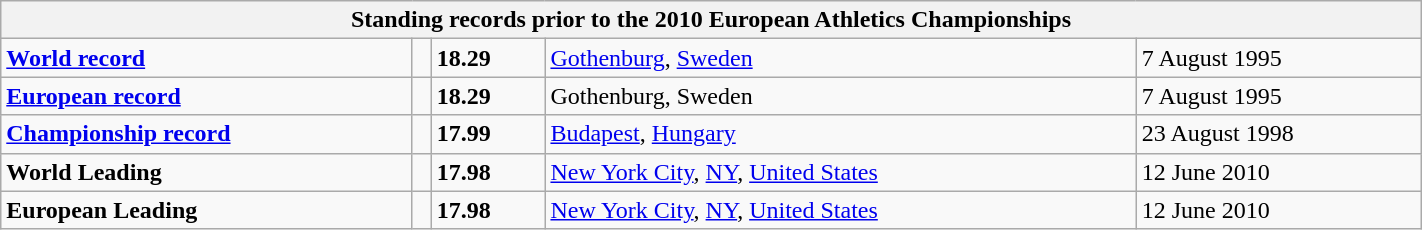<table class="wikitable" width=75%>
<tr>
<th colspan="5">Standing records prior to the 2010 European Athletics Championships</th>
</tr>
<tr>
<td><strong><a href='#'>World record</a></strong></td>
<td></td>
<td><strong>18.29</strong></td>
<td><a href='#'>Gothenburg</a>, <a href='#'>Sweden</a></td>
<td>7 August 1995</td>
</tr>
<tr>
<td><strong><a href='#'>European record</a></strong></td>
<td></td>
<td><strong>18.29</strong></td>
<td>Gothenburg, Sweden</td>
<td>7 August 1995</td>
</tr>
<tr>
<td><strong><a href='#'>Championship record</a></strong></td>
<td></td>
<td><strong>17.99</strong></td>
<td><a href='#'>Budapest</a>, <a href='#'>Hungary</a></td>
<td>23 August 1998</td>
</tr>
<tr>
<td><strong>World Leading</strong></td>
<td></td>
<td><strong>17.98</strong></td>
<td><a href='#'>New York City</a>, <a href='#'>NY</a>, <a href='#'>United States</a></td>
<td>12 June 2010</td>
</tr>
<tr>
<td><strong>European Leading</strong></td>
<td></td>
<td><strong>17.98</strong></td>
<td><a href='#'>New York City</a>, <a href='#'>NY</a>, <a href='#'>United States</a></td>
<td>12 June 2010</td>
</tr>
</table>
